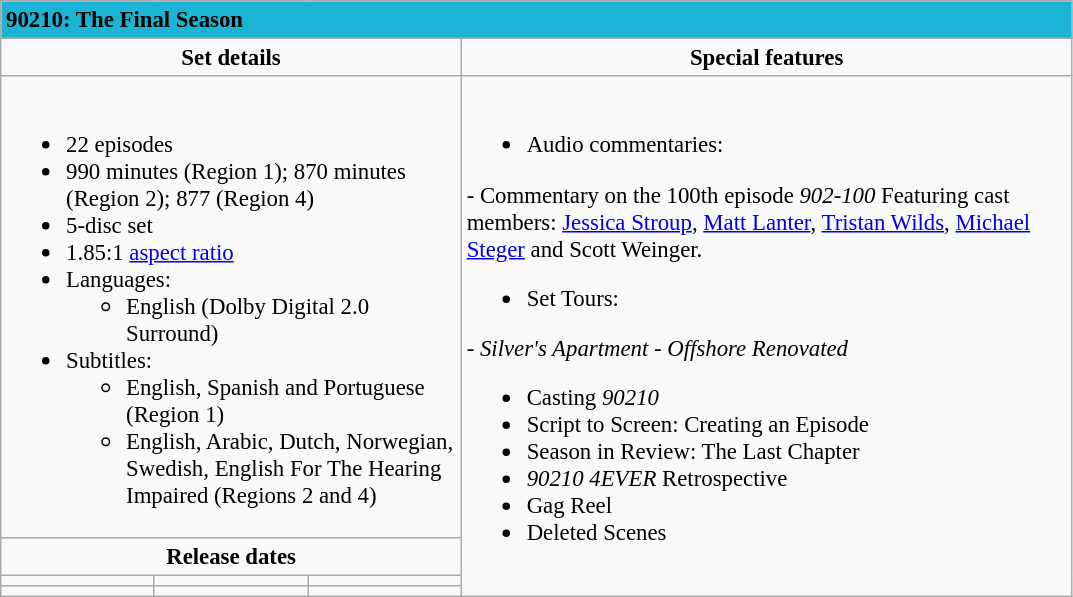<table class="wikitable" style="font-size:95%;">
<tr style="background:#1BB4D4">
<td colspan="6"><strong>90210: The Final Season</strong></td>
</tr>
<tr>
<td align="center" width="300" colspan="3"><strong>Set details</strong></td>
<td width="400" align="center"><strong>Special features</strong></td>
</tr>
<tr valign="top">
<td colspan="3" align="left" width="300"><br><ul><li>22 episodes</li><li>990 minutes (Region 1); 870 minutes (Region 2); 877 (Region 4)</li><li>5-disc set</li><li>1.85:1 <a href='#'>aspect ratio</a></li><li>Languages:<ul><li>English (Dolby Digital 2.0 Surround)</li></ul></li><li>Subtitles:<ul><li>English, Spanish and Portuguese (Region 1)</li><li>English, Arabic, Dutch, Norwegian, Swedish, English For The Hearing Impaired (Regions 2 and 4)</li></ul></li></ul></td>
<td rowspan="4" align="left" width="400"><br><ul><li>Audio commentaries:</li></ul>- Commentary on the 100th episode <em>902-100</em> Featuring cast members: <a href='#'>Jessica Stroup</a>, <a href='#'>Matt Lanter</a>, <a href='#'>Tristan Wilds</a>, <a href='#'>Michael Steger</a> and Scott Weinger.<ul><li>Set Tours:</li></ul>- <em>Silver's Apartment</em>
- <em>Offshore Renovated</em><ul><li>Casting <em>90210</em></li><li>Script to Screen: Creating an Episode</li><li>Season in Review: The Last Chapter</li><li><em>90210 4EVER</em> Retrospective</li><li>Gag Reel</li><li>Deleted Scenes</li></ul></td>
</tr>
<tr>
<td colspan="3" align="center"><strong>Release dates</strong></td>
</tr>
<tr>
<td align="center"></td>
<td align="center"></td>
<td align="center"></td>
</tr>
<tr>
<td align="center"></td>
<td align="center"></td>
<td align="center"></td>
</tr>
</table>
